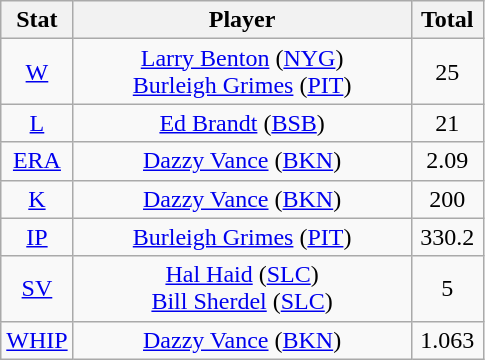<table class="wikitable" style="text-align:center;">
<tr>
<th style="width:15%;">Stat</th>
<th>Player</th>
<th style="width:15%;">Total</th>
</tr>
<tr>
<td><a href='#'>W</a></td>
<td><a href='#'>Larry Benton</a> (<a href='#'>NYG</a>)<br><a href='#'>Burleigh Grimes</a> (<a href='#'>PIT</a>)</td>
<td>25</td>
</tr>
<tr>
<td><a href='#'>L</a></td>
<td><a href='#'>Ed Brandt</a> (<a href='#'>BSB</a>)</td>
<td>21</td>
</tr>
<tr>
<td><a href='#'>ERA</a></td>
<td><a href='#'>Dazzy Vance</a> (<a href='#'>BKN</a>)</td>
<td>2.09</td>
</tr>
<tr>
<td><a href='#'>K</a></td>
<td><a href='#'>Dazzy Vance</a> (<a href='#'>BKN</a>)</td>
<td>200</td>
</tr>
<tr>
<td><a href='#'>IP</a></td>
<td><a href='#'>Burleigh Grimes</a> (<a href='#'>PIT</a>)</td>
<td>330.2</td>
</tr>
<tr>
<td><a href='#'>SV</a></td>
<td><a href='#'>Hal Haid</a> (<a href='#'>SLC</a>)<br><a href='#'>Bill Sherdel</a> (<a href='#'>SLC</a>)</td>
<td>5</td>
</tr>
<tr>
<td><a href='#'>WHIP</a></td>
<td><a href='#'>Dazzy Vance</a> (<a href='#'>BKN</a>)</td>
<td>1.063</td>
</tr>
</table>
